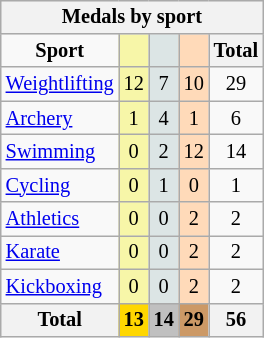<table class="wikitable" style="text-align:center; font-size:85%; float:left">
<tr style="background:#efefef;">
<th colspan=5><strong>Medals by sport</strong></th>
</tr>
<tr>
<td><strong>Sport</strong></td>
<th style="background:#f7f6a8;"></th>
<th style="background:#dce5e5;"></th>
<th style="background:#ffdab9;"></th>
<th><strong>Total</strong></th>
</tr>
<tr>
<td style="text-align:left"><a href='#'>Weightlifting</a></td>
<td style="background:#f7f6a8;">12</td>
<td style="background:#dce5e5;">7</td>
<td style="background:#ffdab9;">10</td>
<td>29</td>
</tr>
<tr>
<td style="text-align:left"><a href='#'>Archery</a></td>
<td style="background:#f7f6a8;">1</td>
<td style="background:#dce5e5;">4</td>
<td style="background:#ffdab9;">1</td>
<td>6</td>
</tr>
<tr>
<td style="text-align:left"><a href='#'>Swimming</a></td>
<td style="background:#f7f6a8;">0</td>
<td style="background:#dce5e5;">2</td>
<td style="background:#ffdab9;">12</td>
<td>14</td>
</tr>
<tr>
<td style="text-align:left"><a href='#'>Cycling</a></td>
<td style="background:#f7f6a8;">0</td>
<td style="background:#dce5e5;">1</td>
<td style="background:#ffdab9;">0</td>
<td>1</td>
</tr>
<tr>
<td style="text-align:left"><a href='#'>Athletics</a></td>
<td style="background:#f7f6a8;">0</td>
<td style="background:#dce5e5;">0</td>
<td style="background:#ffdab9;">2</td>
<td>2</td>
</tr>
<tr>
<td style="text-align:left"><a href='#'>Karate</a></td>
<td style="background:#f7f6a8;">0</td>
<td style="background:#dce5e5;">0</td>
<td style="background:#ffdab9;">2</td>
<td>2</td>
</tr>
<tr>
<td style="text-align:left"><a href='#'>Kickboxing</a></td>
<td style="background:#f7f6a8;">0</td>
<td style="background:#dce5e5;">0</td>
<td style="background:#ffdab9;">2</td>
<td>2</td>
</tr>
<tr>
<th><strong>Total</strong></th>
<th style="background:gold;"><strong>13</strong></th>
<th style="background:silver;"><strong>14</strong></th>
<th style="background:#c96;"><strong>29</strong></th>
<th><strong>56</strong></th>
</tr>
</table>
